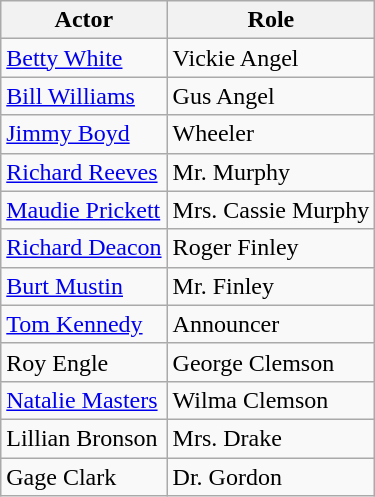<table class="wikitable">
<tr>
<th>Actor</th>
<th>Role</th>
</tr>
<tr>
<td><a href='#'>Betty White</a></td>
<td>Vickie Angel</td>
</tr>
<tr>
<td><a href='#'>Bill Williams</a></td>
<td>Gus Angel</td>
</tr>
<tr>
<td><a href='#'>Jimmy Boyd</a></td>
<td>Wheeler</td>
</tr>
<tr>
<td><a href='#'>Richard Reeves</a></td>
<td>Mr. Murphy</td>
</tr>
<tr>
<td><a href='#'>Maudie Prickett</a></td>
<td>Mrs. Cassie Murphy</td>
</tr>
<tr>
<td><a href='#'>Richard Deacon</a></td>
<td>Roger Finley</td>
</tr>
<tr>
<td><a href='#'>Burt Mustin</a></td>
<td>Mr. Finley</td>
</tr>
<tr>
<td><a href='#'>Tom Kennedy</a></td>
<td>Announcer</td>
</tr>
<tr>
<td>Roy Engle</td>
<td>George Clemson</td>
</tr>
<tr>
<td><a href='#'>Natalie Masters</a></td>
<td>Wilma Clemson</td>
</tr>
<tr>
<td>Lillian Bronson</td>
<td>Mrs. Drake</td>
</tr>
<tr>
<td>Gage Clark</td>
<td>Dr. Gordon</td>
</tr>
</table>
